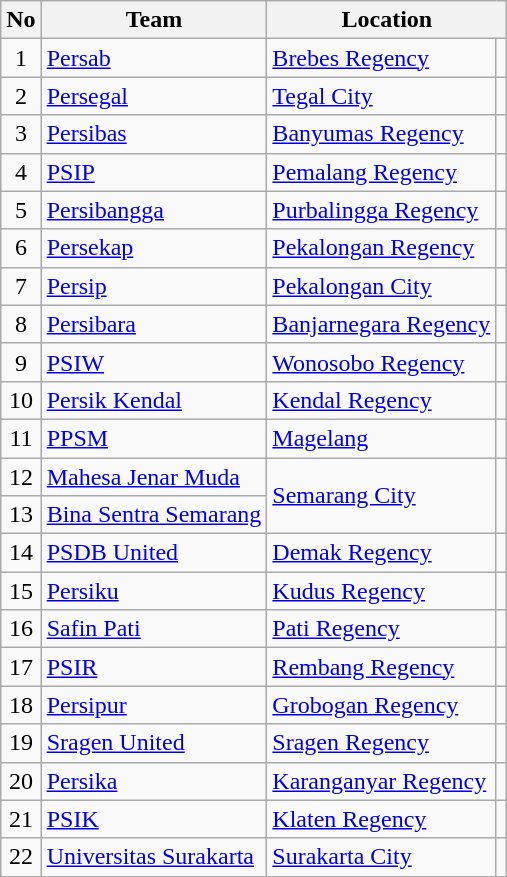<table class="wikitable sortable">
<tr>
<th>No</th>
<th>Team</th>
<th colspan=2>Location</th>
</tr>
<tr>
<td align=center>1</td>
<td><a href='#'>Persab</a></td>
<td><a href='#'>Brebes Regency</a></td>
<td></td>
</tr>
<tr>
<td align=center>2</td>
<td><a href='#'>Persegal</a></td>
<td><a href='#'>Tegal City</a></td>
<td></td>
</tr>
<tr>
<td align=center>3</td>
<td><a href='#'>Persibas</a></td>
<td><a href='#'>Banyumas Regency</a></td>
<td></td>
</tr>
<tr>
<td align=center>4</td>
<td><a href='#'>PSIP</a></td>
<td><a href='#'>Pemalang Regency</a></td>
<td></td>
</tr>
<tr>
<td align=center>5</td>
<td><a href='#'>Persibangga</a></td>
<td><a href='#'>Purbalingga Regency</a></td>
<td></td>
</tr>
<tr>
<td align=center>6</td>
<td><a href='#'>Persekap</a></td>
<td><a href='#'>Pekalongan Regency</a></td>
<td></td>
</tr>
<tr>
<td align=center>7</td>
<td><a href='#'>Persip</a></td>
<td><a href='#'>Pekalongan City</a></td>
<td></td>
</tr>
<tr>
<td align=center>8</td>
<td><a href='#'>Persibara</a></td>
<td><a href='#'>Banjarnegara Regency</a></td>
<td></td>
</tr>
<tr>
<td align=center>9</td>
<td><a href='#'>PSIW</a></td>
<td><a href='#'>Wonosobo Regency</a></td>
<td></td>
</tr>
<tr>
<td align=center>10</td>
<td><a href='#'>Persik Kendal</a></td>
<td><a href='#'>Kendal Regency</a></td>
<td></td>
</tr>
<tr>
<td align=center>11</td>
<td><a href='#'>PPSM</a></td>
<td><a href='#'>Magelang</a></td>
<td></td>
</tr>
<tr>
<td align=center>12</td>
<td><a href='#'>Mahesa Jenar Muda</a></td>
<td rowspan=2><a href='#'>Semarang City</a></td>
<td rowspan=2></td>
</tr>
<tr>
<td align=center>13</td>
<td><a href='#'>Bina Sentra Semarang</a></td>
</tr>
<tr>
<td align=center>14</td>
<td><a href='#'>PSDB United</a></td>
<td><a href='#'>Demak Regency</a></td>
<td></td>
</tr>
<tr>
<td align=center>15</td>
<td><a href='#'>Persiku</a></td>
<td><a href='#'>Kudus Regency</a></td>
<td></td>
</tr>
<tr>
<td align=center>16</td>
<td><a href='#'>Safin Pati</a></td>
<td><a href='#'>Pati Regency</a></td>
<td></td>
</tr>
<tr>
<td align=center>17</td>
<td><a href='#'>PSIR</a></td>
<td><a href='#'>Rembang Regency</a></td>
<td></td>
</tr>
<tr>
<td align=center>18</td>
<td><a href='#'>Persipur</a></td>
<td><a href='#'>Grobogan Regency</a></td>
<td></td>
</tr>
<tr>
<td align=center>19</td>
<td><a href='#'>Sragen United</a></td>
<td><a href='#'>Sragen Regency</a></td>
<td></td>
</tr>
<tr>
<td align=center>20</td>
<td><a href='#'>Persika</a></td>
<td><a href='#'>Karanganyar Regency</a></td>
<td></td>
</tr>
<tr>
<td align=center>21</td>
<td><a href='#'>PSIK</a></td>
<td><a href='#'>Klaten Regency</a></td>
<td></td>
</tr>
<tr>
<td align=center>22</td>
<td><a href='#'>Universitas Surakarta</a></td>
<td><a href='#'>Surakarta City</a></td>
<td></td>
</tr>
</table>
